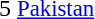<table cellspacing=0 cellpadding=0>
<tr>
<td><div>5 </div></td>
<td style="font-size: 95%"> <a href='#'>Pakistan</a></td>
</tr>
</table>
